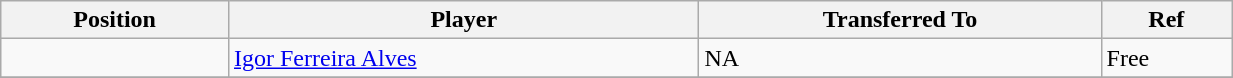<table class="wikitable sortable" style="width:65%; text-align:center; font-size:100%; text-align:left;">
<tr>
<th><strong>Position</strong></th>
<th><strong>Player</strong></th>
<th><strong>Transferred To</strong></th>
<th><strong>Ref</strong></th>
</tr>
<tr>
<td></td>
<td> <a href='#'>Igor Ferreira Alves</a></td>
<td>NA</td>
<td>Free</td>
</tr>
<tr>
</tr>
</table>
